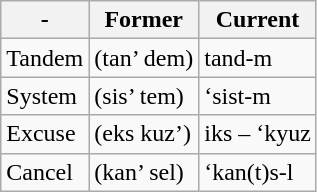<table class="wikitable">
<tr>
<th>-</th>
<th>Former</th>
<th>Current</th>
</tr>
<tr>
<td>Tandem</td>
<td>(tan’ dem)</td>
<td>tand-m</td>
</tr>
<tr>
<td>System</td>
<td>(sis’ tem)</td>
<td>‘sist-m</td>
</tr>
<tr>
<td>Excuse</td>
<td>(eks kuz’)</td>
<td>iks – ‘kyuz</td>
</tr>
<tr>
<td>Cancel</td>
<td>(kan’ sel)</td>
<td>‘kan(t)s-l</td>
</tr>
</table>
